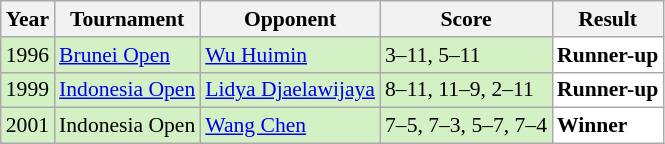<table class="sortable wikitable" style="font-size: 90%;">
<tr>
<th>Year</th>
<th>Tournament</th>
<th>Opponent</th>
<th>Score</th>
<th>Result</th>
</tr>
<tr style="background:#D4F1C5">
<td align="center">1996</td>
<td align="left"><a href='#'>Brunei Open</a></td>
<td align="left"> <a href='#'>Wu Huimin</a></td>
<td align="left">3–11, 5–11</td>
<td style="text-align:left; background:white"> <strong>Runner-up</strong></td>
</tr>
<tr style="background:#D4F1C5">
<td align="center">1999</td>
<td align="left"><a href='#'>Indonesia Open</a></td>
<td align="left"> <a href='#'>Lidya Djaelawijaya</a></td>
<td align="left">8–11, 11–9, 2–11</td>
<td style="text-align:left; background:white"> <strong>Runner-up</strong></td>
</tr>
<tr style="background:#D4F1C5">
<td align="center">2001</td>
<td align="left">Indonesia Open</td>
<td align="left"> <a href='#'>Wang Chen</a></td>
<td align="left">7–5, 7–3, 5–7, 7–4</td>
<td style="text-align:left; background:white"> <strong>Winner</strong></td>
</tr>
</table>
